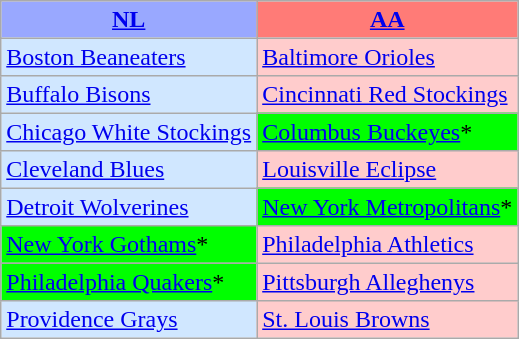<table class="wikitable" style="font-size:100%;line-height:1.1;">
<tr>
<th style="background-color: #99A8FF;"><a href='#'>NL</a></th>
<th style="background-color: #FF7B77;"><a href='#'>AA</a></th>
</tr>
<tr>
<td style="background-color: #D0E7FF;"><a href='#'>Boston Beaneaters</a></td>
<td style="background-color: #FFCCCC;"><a href='#'>Baltimore Orioles</a></td>
</tr>
<tr>
<td style="background-color: #D0E7FF;"><a href='#'>Buffalo Bisons</a></td>
<td style="background-color: #FFCCCC;"><a href='#'>Cincinnati Red Stockings</a></td>
</tr>
<tr>
<td style="background-color: #D0E7FF;"><a href='#'>Chicago White Stockings</a></td>
<td style="background-color: #00FF00;"><a href='#'>Columbus Buckeyes</a>*</td>
</tr>
<tr>
<td style="background-color: #D0E7FF;"><a href='#'>Cleveland Blues</a></td>
<td style="background-color: #FFCCCC;"><a href='#'>Louisville Eclipse</a></td>
</tr>
<tr>
<td style="background-color: #D0E7FF;"><a href='#'>Detroit Wolverines</a></td>
<td style="background-color: #00FF00;"><a href='#'>New York Metropolitans</a>*</td>
</tr>
<tr>
<td style="background-color: #00FF00;"><a href='#'>New York Gothams</a>*</td>
<td style="background-color: #FFCCCC;"><a href='#'>Philadelphia Athletics</a></td>
</tr>
<tr>
<td style="background-color: #00FF00;"><a href='#'>Philadelphia Quakers</a>*</td>
<td style="background-color: #FFCCCC;"><a href='#'>Pittsburgh Alleghenys</a></td>
</tr>
<tr>
<td style="background-color: #D0E7FF;"><a href='#'>Providence Grays</a></td>
<td style="background-color: #FFCCCC;"><a href='#'>St. Louis Browns</a></td>
</tr>
</table>
